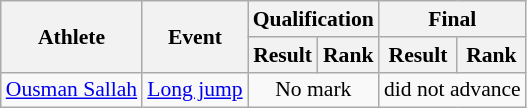<table class=wikitable style=font-size:90%>
<tr>
<th rowspan=2>Athlete</th>
<th rowspan=2>Event</th>
<th colspan=2>Qualification</th>
<th colspan=2>Final</th>
</tr>
<tr>
<th>Result</th>
<th>Rank</th>
<th>Result</th>
<th>Rank</th>
</tr>
<tr>
<td><a href='#'>Ousman Sallah</a></td>
<td><a href='#'>Long jump</a></td>
<td align=center colspan=2>No mark</td>
<td align=center colspan=2>did not advance</td>
</tr>
</table>
